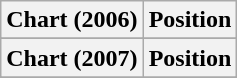<table class="wikitable sortable plainrowheaders" style="text-align:center">
<tr>
<th scope="col">Chart (2006)</th>
<th scope="col">Position</th>
</tr>
<tr>
</tr>
<tr>
</tr>
<tr>
</tr>
<tr>
<th scope="col">Chart (2007)</th>
<th scope="col">Position</th>
</tr>
<tr>
</tr>
<tr>
</tr>
<tr>
</tr>
</table>
